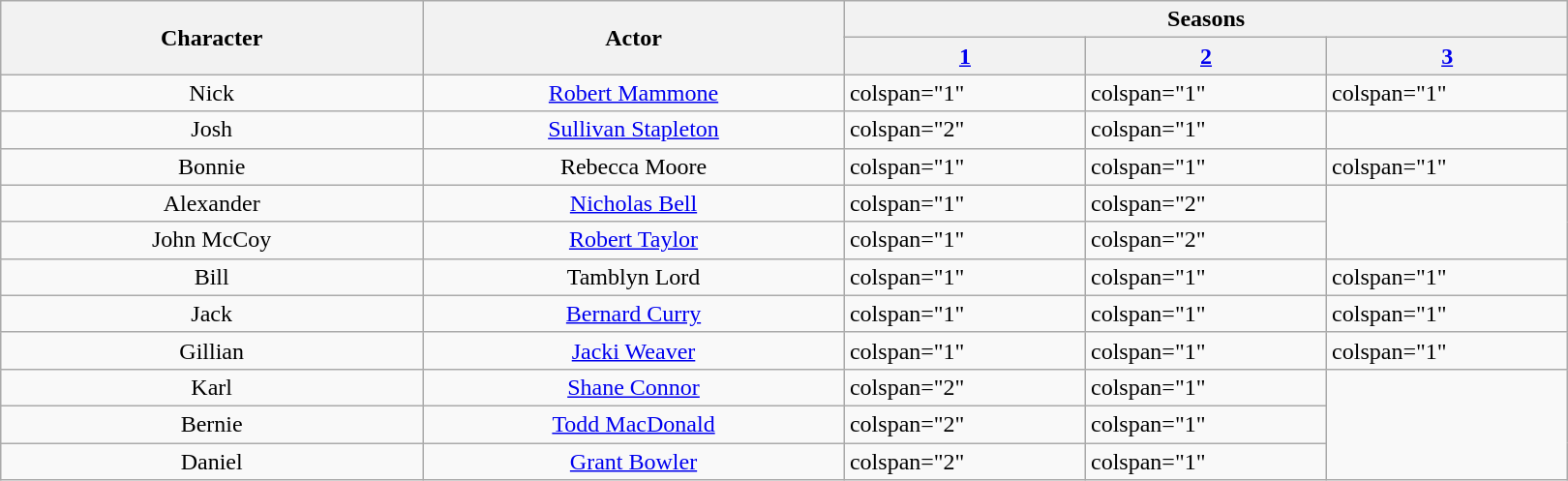<table class="wikitable plainrowheaders">
<tr>
<th scope="col" rowspan="2" style="width:14%;">Character</th>
<th scope="col" rowspan="2" style="width:14%;">Actor</th>
<th scope="col" colspan="3">Seasons</th>
</tr>
<tr>
<th scope="col" style="width:8%;"><a href='#'>1</a></th>
<th scope="col" style="width:8%;"><a href='#'>2</a></th>
<th scope="col" style="width:8%;"><a href='#'>3</a></th>
</tr>
<tr>
<td style="text-align:center;">Nick</td>
<td style="text-align:center;"><a href='#'>Robert Mammone</a></td>
<td>colspan="1" </td>
<td>colspan="1" </td>
<td>colspan="1" </td>
</tr>
<tr>
<td style="text-align:center;">Josh</td>
<td style="text-align:center;"><a href='#'>Sullivan Stapleton</a></td>
<td>colspan="2" </td>
<td>colspan="1" </td>
</tr>
<tr>
<td style="text-align:center;">Bonnie</td>
<td style="text-align:center;">Rebecca Moore</td>
<td>colspan="1" </td>
<td>colspan="1" </td>
<td>colspan="1" </td>
</tr>
<tr>
<td style="text-align:center;">Alexander</td>
<td style="text-align:center;"><a href='#'>Nicholas Bell</a></td>
<td>colspan="1" </td>
<td>colspan="2" </td>
</tr>
<tr>
<td style="text-align:center;">John McCoy</td>
<td style="text-align:center;"><a href='#'>Robert Taylor</a></td>
<td>colspan="1" </td>
<td>colspan="2" </td>
</tr>
<tr>
<td style="text-align:center;">Bill</td>
<td style="text-align:center;">Tamblyn Lord</td>
<td>colspan="1" </td>
<td>colspan="1" </td>
<td>colspan="1" </td>
</tr>
<tr>
<td style="text-align:center;">Jack</td>
<td style="text-align:center;"><a href='#'>Bernard Curry</a></td>
<td>colspan="1" </td>
<td>colspan="1" </td>
<td>colspan="1" </td>
</tr>
<tr>
<td style="text-align:center;">Gillian</td>
<td style="text-align:center;"><a href='#'>Jacki Weaver</a></td>
<td>colspan="1" </td>
<td>colspan="1" </td>
<td>colspan="1" </td>
</tr>
<tr>
<td style="text-align:center;">Karl</td>
<td style="text-align:center;"><a href='#'>Shane Connor</a></td>
<td>colspan="2" </td>
<td>colspan="1" </td>
</tr>
<tr>
<td style="text-align:center;">Bernie</td>
<td style="text-align:center;"><a href='#'>Todd MacDonald</a></td>
<td>colspan="2" </td>
<td>colspan="1" </td>
</tr>
<tr>
<td style="text-align:center;">Daniel</td>
<td style="text-align:center;"><a href='#'>Grant Bowler</a></td>
<td>colspan="2" </td>
<td>colspan="1" </td>
</tr>
</table>
